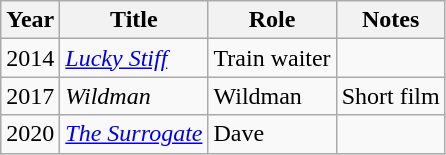<table class="wikitable sortable">
<tr>
<th>Year</th>
<th>Title</th>
<th>Role</th>
<th>Notes</th>
</tr>
<tr>
<td>2014</td>
<td><em><a href='#'>Lucky Stiff</a></em></td>
<td>Train waiter</td>
<td></td>
</tr>
<tr>
<td>2017</td>
<td><em>Wildman</em></td>
<td>Wildman</td>
<td>Short film</td>
</tr>
<tr>
<td>2020</td>
<td><em><a href='#'>The Surrogate</a></em></td>
<td>Dave</td>
<td></td>
</tr>
</table>
